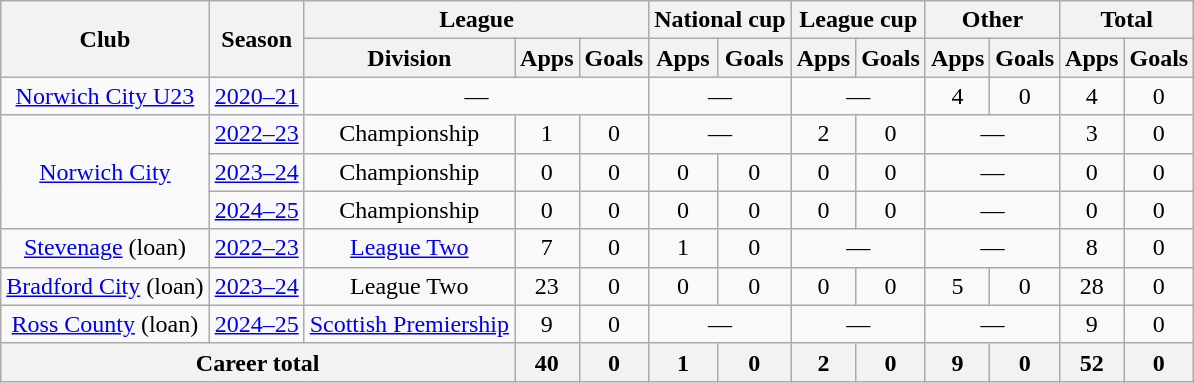<table class="wikitable" style="text-align:center">
<tr>
<th rowspan="2">Club</th>
<th rowspan="2">Season</th>
<th colspan="3">League</th>
<th colspan="2">National cup</th>
<th colspan="2">League cup</th>
<th colspan="2">Other</th>
<th colspan="2">Total</th>
</tr>
<tr>
<th>Division</th>
<th>Apps</th>
<th>Goals</th>
<th>Apps</th>
<th>Goals</th>
<th>Apps</th>
<th>Goals</th>
<th>Apps</th>
<th>Goals</th>
<th>Apps</th>
<th>Goals</th>
</tr>
<tr>
<td><a href='#'>Norwich City U23</a></td>
<td><a href='#'>2020–21</a></td>
<td colspan="3">—</td>
<td colspan="2">—</td>
<td colspan="2">—</td>
<td>4</td>
<td>0</td>
<td>4</td>
<td>0</td>
</tr>
<tr>
<td rowspan=3><a href='#'>Norwich City</a></td>
<td><a href='#'>2022–23</a></td>
<td>Championship</td>
<td>1</td>
<td>0</td>
<td colspan="2">—</td>
<td>2</td>
<td>0</td>
<td colspan="2">—</td>
<td>3</td>
<td>0</td>
</tr>
<tr>
<td><a href='#'>2023–24</a></td>
<td>Championship</td>
<td>0</td>
<td>0</td>
<td>0</td>
<td>0</td>
<td>0</td>
<td>0</td>
<td colspan="2">—</td>
<td>0</td>
<td>0</td>
</tr>
<tr>
<td><a href='#'>2024–25</a></td>
<td>Championship</td>
<td>0</td>
<td>0</td>
<td>0</td>
<td>0</td>
<td>0</td>
<td>0</td>
<td colspan="2">—</td>
<td>0</td>
<td>0</td>
</tr>
<tr>
<td><a href='#'>Stevenage</a> (loan)</td>
<td><a href='#'>2022–23</a></td>
<td><a href='#'>League Two</a></td>
<td>7</td>
<td>0</td>
<td>1</td>
<td>0</td>
<td colspan="2">—</td>
<td colspan="2">—</td>
<td>8</td>
<td>0</td>
</tr>
<tr>
<td><a href='#'>Bradford City</a> (loan)</td>
<td><a href='#'>2023–24</a></td>
<td>League Two</td>
<td>23</td>
<td>0</td>
<td>0</td>
<td>0</td>
<td>0</td>
<td>0</td>
<td>5</td>
<td>0</td>
<td>28</td>
<td>0</td>
</tr>
<tr>
<td><a href='#'>Ross County</a> (loan)</td>
<td><a href='#'>2024–25</a></td>
<td><a href='#'>Scottish Premiership</a></td>
<td>9</td>
<td>0</td>
<td colspan="2">—</td>
<td colspan="2">—</td>
<td colspan="2">—</td>
<td>9</td>
<td>0</td>
</tr>
<tr>
<th colspan="3">Career total</th>
<th>40</th>
<th>0</th>
<th>1</th>
<th>0</th>
<th>2</th>
<th>0</th>
<th>9</th>
<th>0</th>
<th>52</th>
<th>0</th>
</tr>
</table>
